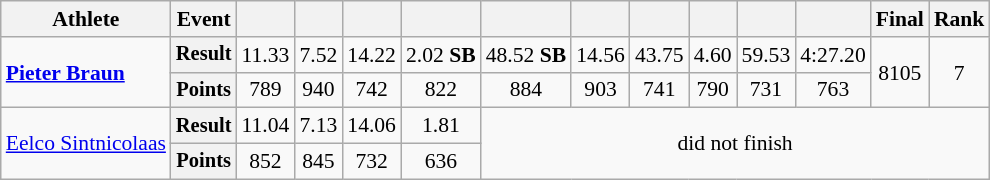<table class="wikitable" style="font-size:90%">
<tr>
<th>Athlete</th>
<th>Event</th>
<th></th>
<th></th>
<th></th>
<th></th>
<th></th>
<th></th>
<th></th>
<th></th>
<th></th>
<th></th>
<th>Final</th>
<th>Rank</th>
</tr>
<tr align=center>
<td rowspan=2 align=left><strong><a href='#'>Pieter Braun</a></strong></td>
<th style="font-size:95%">Result</th>
<td>11.33</td>
<td>7.52</td>
<td>14.22</td>
<td>2.02 <strong>SB</strong></td>
<td>48.52 <strong>SB</strong></td>
<td>14.56</td>
<td>43.75</td>
<td>4.60</td>
<td>59.53</td>
<td>4:27.20</td>
<td rowspan=2>8105</td>
<td rowspan=2>7</td>
</tr>
<tr align=center>
<th style="font-size:95%">Points</th>
<td>789</td>
<td>940</td>
<td>742</td>
<td>822</td>
<td>884</td>
<td>903</td>
<td>741</td>
<td>790</td>
<td>731</td>
<td>763</td>
</tr>
<tr align=center>
<td rowspan=2 align=left><a href='#'>Eelco Sintnicolaas</a></td>
<th style="font-size:95%">Result</th>
<td>11.04</td>
<td>7.13</td>
<td>14.06</td>
<td>1.81</td>
<td rowspan=2 colspan=8>did not finish</td>
</tr>
<tr align=center>
<th style="font-size:95%">Points</th>
<td>852</td>
<td>845</td>
<td>732</td>
<td>636</td>
</tr>
</table>
